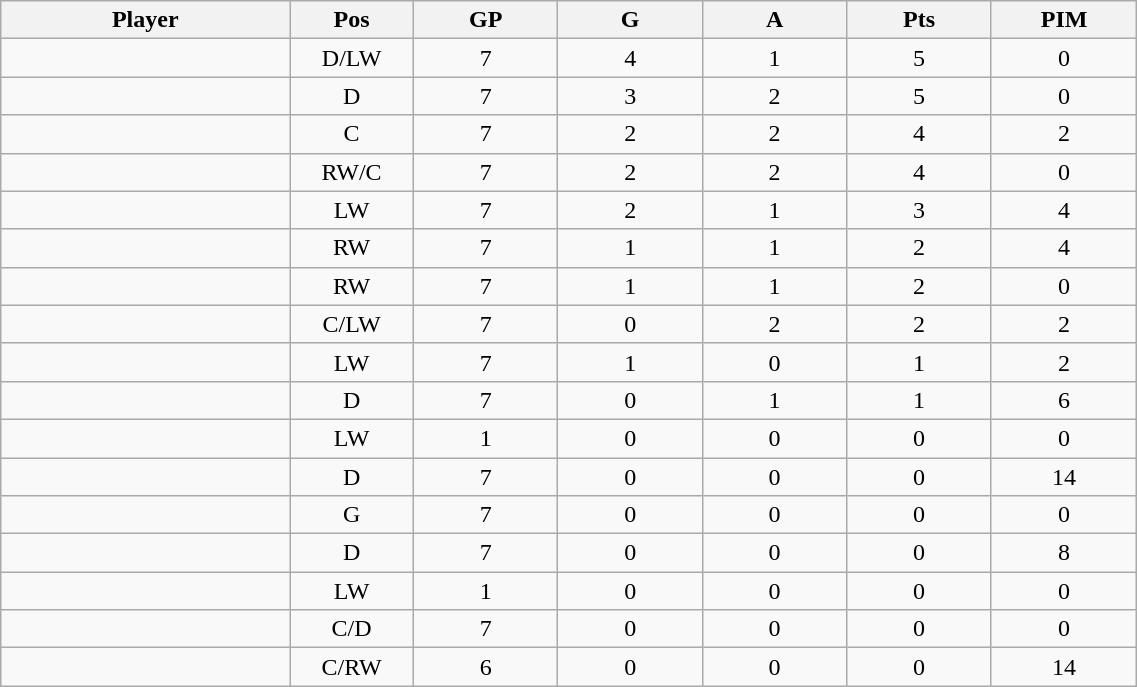<table class="wikitable sortable" width="60%">
<tr ALIGN="center">
<th bgcolor="#DDDDFF" width="10%">Player</th>
<th bgcolor="#DDDDFF" width="3%" title="Position">Pos</th>
<th bgcolor="#DDDDFF" width="5%" title="Games played">GP</th>
<th bgcolor="#DDDDFF" width="5%" title="Goals">G</th>
<th bgcolor="#DDDDFF" width="5%" title="Assists">A</th>
<th bgcolor="#DDDDFF" width="5%" title="Points">Pts</th>
<th bgcolor="#DDDDFF" width="5%" title="Penalties in Minutes">PIM</th>
</tr>
<tr align="center">
<td align="right"></td>
<td>D/LW</td>
<td>7</td>
<td>4</td>
<td>1</td>
<td>5</td>
<td>0</td>
</tr>
<tr align="center">
<td align="right"></td>
<td>D</td>
<td>7</td>
<td>3</td>
<td>2</td>
<td>5</td>
<td>0</td>
</tr>
<tr align="center">
<td align="right"></td>
<td>C</td>
<td>7</td>
<td>2</td>
<td>2</td>
<td>4</td>
<td>2</td>
</tr>
<tr align="center">
<td align="right"></td>
<td>RW/C</td>
<td>7</td>
<td>2</td>
<td>2</td>
<td>4</td>
<td>0</td>
</tr>
<tr align="center">
<td align="right"></td>
<td>LW</td>
<td>7</td>
<td>2</td>
<td>1</td>
<td>3</td>
<td>4</td>
</tr>
<tr align="center">
<td align="right"></td>
<td>RW</td>
<td>7</td>
<td>1</td>
<td>1</td>
<td>2</td>
<td>4</td>
</tr>
<tr align="center">
<td align="right"></td>
<td>RW</td>
<td>7</td>
<td>1</td>
<td>1</td>
<td>2</td>
<td>0</td>
</tr>
<tr align="center">
<td align="right"></td>
<td>C/LW</td>
<td>7</td>
<td>0</td>
<td>2</td>
<td>2</td>
<td>2</td>
</tr>
<tr align="center">
<td align="right"></td>
<td>LW</td>
<td>7</td>
<td>1</td>
<td>0</td>
<td>1</td>
<td>2</td>
</tr>
<tr align="center">
<td align="right"></td>
<td>D</td>
<td>7</td>
<td>0</td>
<td>1</td>
<td>1</td>
<td>6</td>
</tr>
<tr align="center">
<td align="right"></td>
<td>LW</td>
<td>1</td>
<td>0</td>
<td>0</td>
<td>0</td>
<td>0</td>
</tr>
<tr align="center">
<td align="right"></td>
<td>D</td>
<td>7</td>
<td>0</td>
<td>0</td>
<td>0</td>
<td>14</td>
</tr>
<tr align="center">
<td align="right"></td>
<td>G</td>
<td>7</td>
<td>0</td>
<td>0</td>
<td>0</td>
<td>0</td>
</tr>
<tr align="center">
<td align="right"></td>
<td>D</td>
<td>7</td>
<td>0</td>
<td>0</td>
<td>0</td>
<td>8</td>
</tr>
<tr align="center">
<td align="right"></td>
<td>LW</td>
<td>1</td>
<td>0</td>
<td>0</td>
<td>0</td>
<td>0</td>
</tr>
<tr align="center">
<td align="right"></td>
<td>C/D</td>
<td>7</td>
<td>0</td>
<td>0</td>
<td>0</td>
<td>0</td>
</tr>
<tr align="center">
<td align="right"></td>
<td>C/RW</td>
<td>6</td>
<td>0</td>
<td>0</td>
<td>0</td>
<td>14</td>
</tr>
</table>
